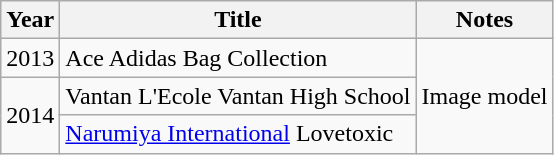<table class="wikitable">
<tr>
<th>Year</th>
<th>Title</th>
<th>Notes</th>
</tr>
<tr>
<td>2013</td>
<td>Ace Adidas Bag Collection</td>
<td rowspan="3">Image model</td>
</tr>
<tr>
<td rowspan="2">2014</td>
<td>Vantan L'Ecole Vantan High School</td>
</tr>
<tr>
<td><a href='#'>Narumiya International</a> Lovetoxic</td>
</tr>
</table>
